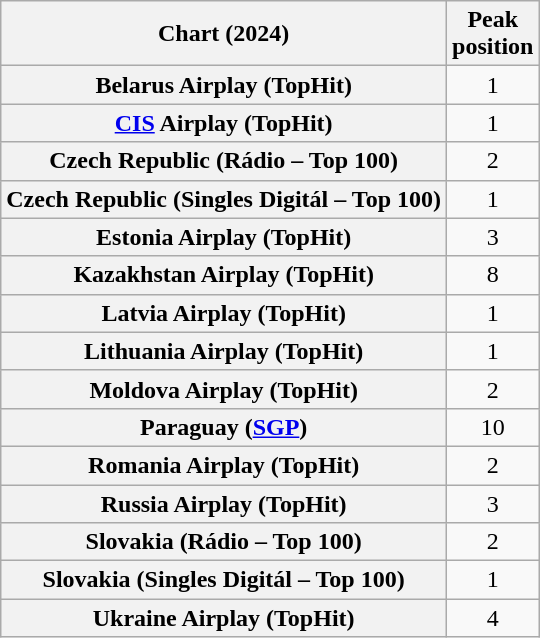<table class="wikitable plainrowheaders sortable" style="text-align:center">
<tr>
<th scope="col">Chart (2024)</th>
<th scope="col">Peak<br>position</th>
</tr>
<tr>
<th scope="row">Belarus Airplay (TopHit)</th>
<td>1</td>
</tr>
<tr>
<th scope="row"><a href='#'>CIS</a> Airplay (TopHit)</th>
<td>1</td>
</tr>
<tr>
<th scope="row">Czech Republic (Rádio – Top 100)</th>
<td>2</td>
</tr>
<tr>
<th scope="row">Czech Republic (Singles Digitál – Top 100)</th>
<td>1</td>
</tr>
<tr>
<th scope="row">Estonia Airplay (TopHit)</th>
<td>3</td>
</tr>
<tr>
<th scope="row">Kazakhstan Airplay (TopHit)</th>
<td>8</td>
</tr>
<tr>
<th scope="row">Latvia Airplay (TopHit)</th>
<td>1</td>
</tr>
<tr>
<th scope="row">Lithuania Airplay (TopHit)</th>
<td>1</td>
</tr>
<tr>
<th scope="row">Moldova Airplay (TopHit)</th>
<td>2</td>
</tr>
<tr>
<th scope="row">Paraguay (<a href='#'>SGP</a>)</th>
<td>10</td>
</tr>
<tr>
<th scope="row">Romania Airplay (TopHit)</th>
<td>2</td>
</tr>
<tr>
<th scope="row">Russia Airplay (TopHit)</th>
<td>3</td>
</tr>
<tr>
<th scope="row">Slovakia (Rádio – Top 100)</th>
<td>2</td>
</tr>
<tr>
<th scope="row">Slovakia (Singles Digitál – Top 100)</th>
<td>1</td>
</tr>
<tr>
<th scope="row">Ukraine Airplay (TopHit)</th>
<td>4</td>
</tr>
</table>
